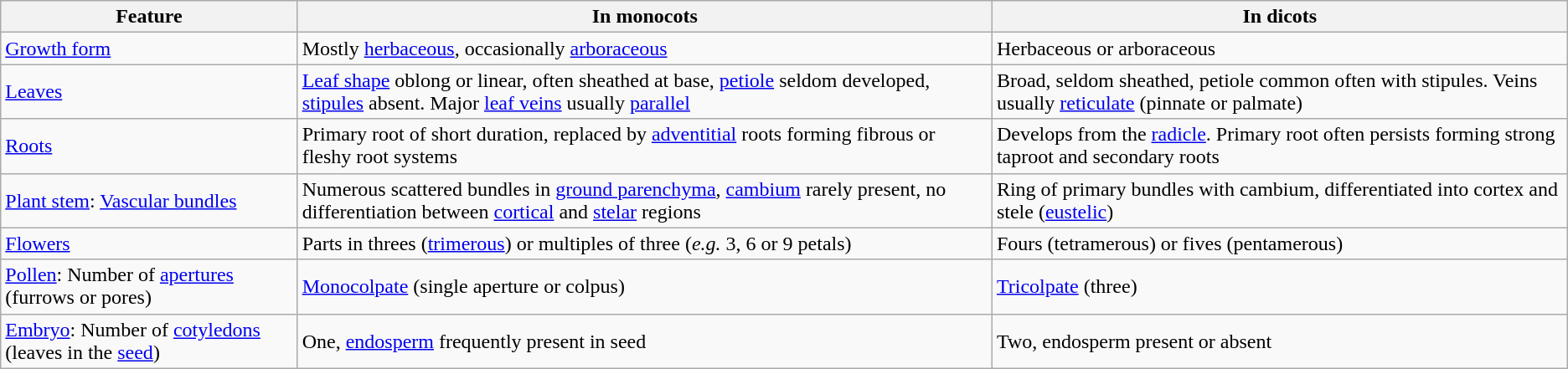<table class="wikitable">
<tr>
<th>Feature</th>
<th>In monocots</th>
<th>In dicots</th>
</tr>
<tr>
<td><a href='#'>Growth form</a></td>
<td>Mostly <a href='#'>herbaceous</a>, occasionally <a href='#'>arboraceous</a></td>
<td>Herbaceous or arboraceous</td>
</tr>
<tr>
<td><a href='#'>Leaves</a></td>
<td><a href='#'>Leaf shape</a> oblong or linear, often sheathed at base, <a href='#'>petiole</a> seldom developed, <a href='#'>stipules</a> absent. Major <a href='#'>leaf veins</a> usually <a href='#'>parallel</a></td>
<td>Broad, seldom sheathed, petiole common often with stipules. Veins usually <a href='#'>reticulate</a> (pinnate or palmate)</td>
</tr>
<tr>
<td><a href='#'>Roots</a></td>
<td>Primary root of short duration, replaced by <a href='#'>adventitial</a> roots forming fibrous or fleshy root systems</td>
<td>Develops from the <a href='#'>radicle</a>. Primary root often persists forming strong taproot and secondary roots</td>
</tr>
<tr>
<td><a href='#'>Plant stem</a>: <a href='#'>Vascular bundles</a></td>
<td>Numerous scattered bundles in <a href='#'>ground parenchyma</a>, <a href='#'>cambium</a> rarely present, no differentiation between <a href='#'>cortical</a> and <a href='#'>stelar</a> regions</td>
<td>Ring of primary bundles with cambium, differentiated into cortex and stele (<a href='#'>eustelic</a>)</td>
</tr>
<tr>
<td><a href='#'>Flowers</a></td>
<td>Parts in threes (<a href='#'>trimerous</a>) or multiples of three (<em>e.g.</em> 3, 6 or 9 petals)</td>
<td>Fours (tetramerous) or fives (pentamerous)</td>
</tr>
<tr>
<td><a href='#'>Pollen</a>: Number of <a href='#'>apertures</a> (furrows or pores)</td>
<td><a href='#'>Monocolpate</a> (single aperture or colpus)</td>
<td><a href='#'>Tricolpate</a> (three)</td>
</tr>
<tr>
<td><a href='#'>Embryo</a>: Number of <a href='#'>cotyledons</a> (leaves in the <a href='#'>seed</a>)</td>
<td>One, <a href='#'>endosperm</a> frequently present in seed</td>
<td>Two, endosperm present or absent</td>
</tr>
</table>
